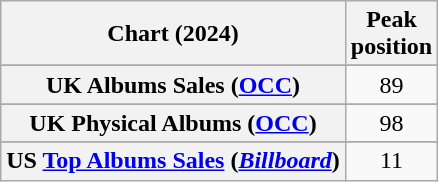<table class="wikitable sortable plainrowheaders" style="text-align:center">
<tr>
<th scope="col">Chart (2024)</th>
<th scope="col">Peak<br>position</th>
</tr>
<tr>
</tr>
<tr>
</tr>
<tr>
</tr>
<tr>
</tr>
<tr>
<th scope="row">UK Albums Sales (<a href='#'>OCC</a>)</th>
<td>89</td>
</tr>
<tr>
</tr>
<tr>
<th scope="row">UK Physical Albums (<a href='#'>OCC</a>)</th>
<td>98</td>
</tr>
<tr>
</tr>
<tr>
<th scope="row">US <a href='#'>Top Albums Sales</a> (<em><a href='#'>Billboard</a></em>)</th>
<td>11</td>
</tr>
</table>
